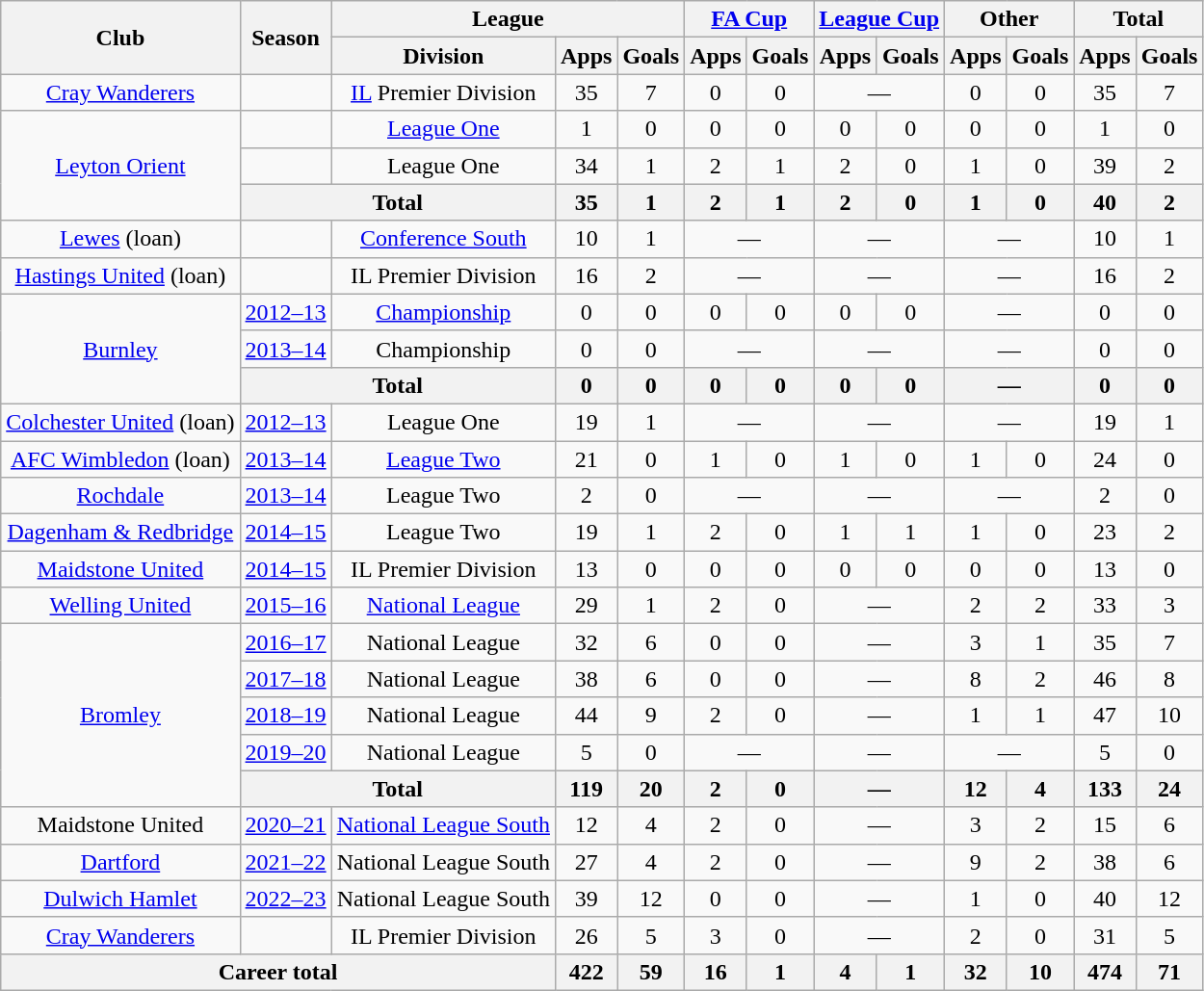<table class="wikitable" style="text-align: center;">
<tr>
<th rowspan="2">Club</th>
<th rowspan="2">Season</th>
<th colspan="3">League</th>
<th colspan="2"><a href='#'>FA Cup</a></th>
<th colspan="2"><a href='#'>League Cup</a></th>
<th colspan="2">Other</th>
<th colspan="2">Total</th>
</tr>
<tr>
<th>Division</th>
<th>Apps</th>
<th>Goals</th>
<th>Apps</th>
<th>Goals</th>
<th>Apps</th>
<th>Goals</th>
<th>Apps</th>
<th>Goals</th>
<th>Apps</th>
<th>Goals</th>
</tr>
<tr>
<td><a href='#'>Cray Wanderers</a></td>
<td></td>
<td><a href='#'>IL</a> Premier Division</td>
<td>35</td>
<td>7</td>
<td>0</td>
<td>0</td>
<td colspan="2">—</td>
<td>0</td>
<td>0</td>
<td>35</td>
<td>7</td>
</tr>
<tr>
<td rowspan="3" valign="center"><a href='#'>Leyton Orient</a></td>
<td></td>
<td><a href='#'>League One</a></td>
<td>1</td>
<td>0</td>
<td>0</td>
<td>0</td>
<td>0</td>
<td>0</td>
<td>0</td>
<td>0</td>
<td>1</td>
<td>0</td>
</tr>
<tr>
<td></td>
<td>League One</td>
<td>34</td>
<td>1</td>
<td>2</td>
<td>1</td>
<td>2</td>
<td>0</td>
<td>1</td>
<td>0</td>
<td>39</td>
<td>2</td>
</tr>
<tr>
<th colspan="2">Total</th>
<th>35</th>
<th>1</th>
<th>2</th>
<th>1</th>
<th>2</th>
<th>0</th>
<th>1</th>
<th>0</th>
<th>40</th>
<th>2</th>
</tr>
<tr>
<td><a href='#'>Lewes</a> (loan)</td>
<td></td>
<td><a href='#'>Conference South</a></td>
<td>10</td>
<td>1</td>
<td colspan="2">—</td>
<td colspan="2">—</td>
<td colspan="2">—</td>
<td>10</td>
<td>1</td>
</tr>
<tr>
<td><a href='#'>Hastings United</a> (loan)</td>
<td></td>
<td>IL Premier Division</td>
<td>16</td>
<td>2</td>
<td colspan="2">—</td>
<td colspan="2">—</td>
<td colspan="2">—</td>
<td>16</td>
<td>2</td>
</tr>
<tr>
<td rowspan="3" valign="center"><a href='#'>Burnley</a></td>
<td><a href='#'>2012–13</a></td>
<td><a href='#'>Championship</a></td>
<td>0</td>
<td>0</td>
<td>0</td>
<td>0</td>
<td>0</td>
<td>0</td>
<td colspan="2">—</td>
<td>0</td>
<td>0</td>
</tr>
<tr>
<td><a href='#'>2013–14</a></td>
<td>Championship</td>
<td>0</td>
<td>0</td>
<td colspan="2">—</td>
<td colspan="2">—</td>
<td colspan="2">—</td>
<td>0</td>
<td>0</td>
</tr>
<tr>
<th colspan="2">Total</th>
<th>0</th>
<th>0</th>
<th>0</th>
<th>0</th>
<th>0</th>
<th>0</th>
<th colspan="2">—</th>
<th>0</th>
<th>0</th>
</tr>
<tr>
<td><a href='#'>Colchester United</a> (loan)</td>
<td><a href='#'>2012–13</a></td>
<td>League One</td>
<td>19</td>
<td>1</td>
<td colspan="2">—</td>
<td colspan="2">—</td>
<td colspan="2">—</td>
<td>19</td>
<td>1</td>
</tr>
<tr>
<td><a href='#'>AFC Wimbledon</a> (loan)</td>
<td><a href='#'>2013–14</a></td>
<td><a href='#'>League Two</a></td>
<td>21</td>
<td>0</td>
<td>1</td>
<td>0</td>
<td>1</td>
<td>0</td>
<td>1</td>
<td>0</td>
<td>24</td>
<td>0</td>
</tr>
<tr>
<td><a href='#'>Rochdale</a></td>
<td><a href='#'>2013–14</a></td>
<td>League Two</td>
<td>2</td>
<td>0</td>
<td colspan="2">—</td>
<td colspan="2">—</td>
<td colspan="2">—</td>
<td>2</td>
<td>0</td>
</tr>
<tr>
<td><a href='#'>Dagenham & Redbridge</a></td>
<td><a href='#'>2014–15</a></td>
<td>League Two</td>
<td>19</td>
<td>1</td>
<td>2</td>
<td>0</td>
<td>1</td>
<td>1</td>
<td>1</td>
<td>0</td>
<td>23</td>
<td>2</td>
</tr>
<tr>
<td><a href='#'>Maidstone United</a></td>
<td><a href='#'>2014–15</a></td>
<td>IL Premier Division</td>
<td>13</td>
<td>0</td>
<td>0</td>
<td>0</td>
<td>0</td>
<td>0</td>
<td>0</td>
<td>0</td>
<td>13</td>
<td>0</td>
</tr>
<tr>
<td><a href='#'>Welling United</a></td>
<td><a href='#'>2015–16</a></td>
<td><a href='#'>National League</a></td>
<td>29</td>
<td>1</td>
<td>2</td>
<td>0</td>
<td colspan="2">—</td>
<td>2</td>
<td>2</td>
<td>33</td>
<td>3</td>
</tr>
<tr>
<td rowspan="5" valign="center"><a href='#'>Bromley</a></td>
<td><a href='#'>2016–17</a></td>
<td>National League</td>
<td>32</td>
<td>6</td>
<td>0</td>
<td>0</td>
<td colspan="2">—</td>
<td>3</td>
<td>1</td>
<td>35</td>
<td>7</td>
</tr>
<tr>
<td><a href='#'>2017–18</a></td>
<td>National League</td>
<td>38</td>
<td>6</td>
<td>0</td>
<td>0</td>
<td colspan="2">—</td>
<td>8</td>
<td>2</td>
<td>46</td>
<td>8</td>
</tr>
<tr>
<td><a href='#'>2018–19</a></td>
<td>National League</td>
<td>44</td>
<td>9</td>
<td>2</td>
<td>0</td>
<td colspan="2">—</td>
<td>1</td>
<td>1</td>
<td>47</td>
<td>10</td>
</tr>
<tr>
<td><a href='#'>2019–20</a></td>
<td>National League</td>
<td>5</td>
<td>0</td>
<td colspan="2">—</td>
<td colspan="2">—</td>
<td colspan="2">—</td>
<td>5</td>
<td>0</td>
</tr>
<tr>
<th colspan="2">Total</th>
<th>119</th>
<th>20</th>
<th>2</th>
<th>0</th>
<th colspan="2">—</th>
<th>12</th>
<th>4</th>
<th>133</th>
<th>24</th>
</tr>
<tr>
<td>Maidstone United</td>
<td><a href='#'>2020–21</a></td>
<td><a href='#'>National League South</a></td>
<td>12</td>
<td>4</td>
<td>2</td>
<td>0</td>
<td colspan="2">—</td>
<td>3</td>
<td>2</td>
<td>15</td>
<td>6</td>
</tr>
<tr>
<td><a href='#'>Dartford</a></td>
<td><a href='#'>2021–22</a></td>
<td>National League South</td>
<td>27</td>
<td>4</td>
<td>2</td>
<td>0</td>
<td colspan="2">—</td>
<td>9</td>
<td>2</td>
<td>38</td>
<td>6</td>
</tr>
<tr>
<td><a href='#'>Dulwich Hamlet</a></td>
<td><a href='#'>2022–23</a></td>
<td>National League South</td>
<td>39</td>
<td>12</td>
<td>0</td>
<td>0</td>
<td colspan="2">—</td>
<td>1</td>
<td>0</td>
<td>40</td>
<td>12</td>
</tr>
<tr>
<td><a href='#'>Cray Wanderers</a></td>
<td></td>
<td>IL Premier Division</td>
<td>26</td>
<td>5</td>
<td>3</td>
<td>0</td>
<td colspan="2">—</td>
<td>2</td>
<td>0</td>
<td>31</td>
<td>5</td>
</tr>
<tr>
<th colspan="3">Career total</th>
<th>422</th>
<th>59</th>
<th>16</th>
<th>1</th>
<th>4</th>
<th>1</th>
<th>32</th>
<th>10</th>
<th>474</th>
<th>71</th>
</tr>
</table>
